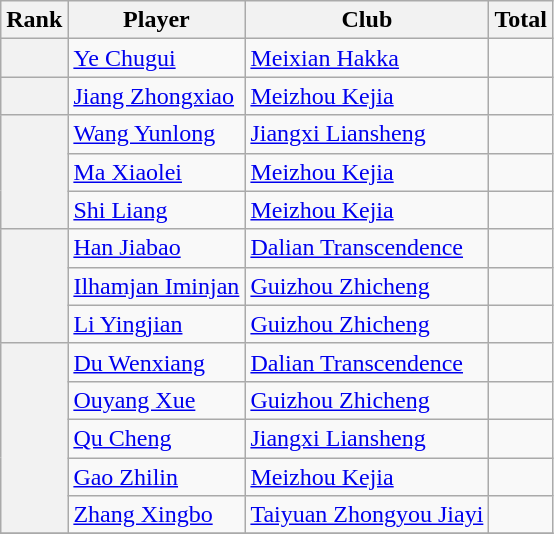<table class="wikitable">
<tr>
<th>Rank</th>
<th>Player</th>
<th>Club</th>
<th>Total</th>
</tr>
<tr>
<th></th>
<td> <a href='#'>Ye Chugui</a></td>
<td><a href='#'>Meixian Hakka</a></td>
<td></td>
</tr>
<tr>
<th></th>
<td> <a href='#'>Jiang Zhongxiao</a></td>
<td><a href='#'>Meizhou Kejia</a></td>
<td></td>
</tr>
<tr>
<th rowspan=3></th>
<td> <a href='#'>Wang Yunlong</a></td>
<td><a href='#'>Jiangxi Liansheng</a></td>
<td></td>
</tr>
<tr>
<td> <a href='#'>Ma Xiaolei</a></td>
<td><a href='#'>Meizhou Kejia</a></td>
<td></td>
</tr>
<tr>
<td> <a href='#'>Shi Liang</a></td>
<td><a href='#'>Meizhou Kejia</a></td>
<td></td>
</tr>
<tr>
<th rowspan=3></th>
<td> <a href='#'>Han Jiabao</a></td>
<td><a href='#'>Dalian Transcendence</a></td>
<td></td>
</tr>
<tr>
<td> <a href='#'>Ilhamjan Iminjan</a></td>
<td><a href='#'>Guizhou Zhicheng</a></td>
<td></td>
</tr>
<tr>
<td> <a href='#'>Li Yingjian</a></td>
<td><a href='#'>Guizhou Zhicheng</a></td>
<td></td>
</tr>
<tr>
<th rowspan=5></th>
<td> <a href='#'>Du Wenxiang</a></td>
<td><a href='#'>Dalian Transcendence</a></td>
<td></td>
</tr>
<tr>
<td> <a href='#'>Ouyang Xue</a></td>
<td><a href='#'>Guizhou Zhicheng</a></td>
<td></td>
</tr>
<tr>
<td> <a href='#'>Qu Cheng</a></td>
<td><a href='#'>Jiangxi Liansheng</a></td>
<td></td>
</tr>
<tr>
<td> <a href='#'>Gao Zhilin</a></td>
<td><a href='#'>Meizhou Kejia</a></td>
<td></td>
</tr>
<tr>
<td> <a href='#'>Zhang Xingbo</a></td>
<td><a href='#'>Taiyuan Zhongyou Jiayi</a></td>
<td></td>
</tr>
<tr>
</tr>
</table>
